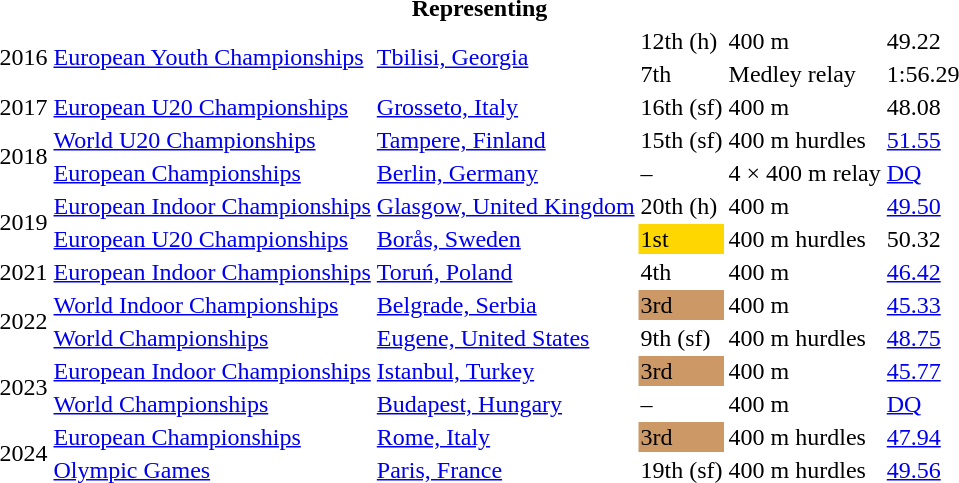<table>
<tr>
<th colspan="6">Representing </th>
</tr>
<tr>
<td rowspan=2>2016</td>
<td rowspan=2><a href='#'>European Youth Championships</a></td>
<td rowspan=2><a href='#'>Tbilisi, Georgia</a></td>
<td>12th (h)</td>
<td>400 m</td>
<td>49.22</td>
</tr>
<tr>
<td>7th</td>
<td>Medley relay</td>
<td>1:56.29</td>
</tr>
<tr>
<td>2017</td>
<td><a href='#'>European U20 Championships</a></td>
<td><a href='#'>Grosseto, Italy</a></td>
<td>16th (sf)</td>
<td>400 m</td>
<td>48.08</td>
</tr>
<tr>
<td rowspan=2>2018</td>
<td><a href='#'>World U20 Championships</a></td>
<td><a href='#'>Tampere, Finland</a></td>
<td>15th (sf)</td>
<td>400 m hurdles</td>
<td><a href='#'>51.55</a></td>
</tr>
<tr>
<td><a href='#'>European Championships</a></td>
<td><a href='#'>Berlin, Germany</a></td>
<td>–</td>
<td>4 × 400 m relay</td>
<td><a href='#'>DQ</a></td>
</tr>
<tr>
<td rowspan=2>2019</td>
<td><a href='#'>European Indoor Championships</a></td>
<td><a href='#'>Glasgow, United Kingdom</a></td>
<td>20th (h)</td>
<td>400 m </td>
<td><a href='#'>49.50</a></td>
</tr>
<tr>
<td><a href='#'>European U20 Championships</a></td>
<td><a href='#'>Borås, Sweden</a></td>
<td bgcolor=gold>1st</td>
<td>400 m hurdles</td>
<td>50.32</td>
</tr>
<tr>
<td>2021</td>
<td><a href='#'>European Indoor Championships</a></td>
<td><a href='#'>Toruń, Poland</a></td>
<td>4th</td>
<td>400 m </td>
<td><a href='#'>46.42</a></td>
</tr>
<tr>
<td rowspan=2>2022</td>
<td><a href='#'>World Indoor Championships</a></td>
<td><a href='#'>Belgrade, Serbia</a></td>
<td bgcolor="cc9966">3rd</td>
<td>400 m </td>
<td><a href='#'>45.33</a></td>
</tr>
<tr>
<td><a href='#'>World Championships</a></td>
<td><a href='#'>Eugene, United States</a></td>
<td>9th (sf)</td>
<td>400 m hurdles</td>
<td><a href='#'>48.75</a></td>
</tr>
<tr>
<td rowspan=2>2023</td>
<td><a href='#'>European Indoor Championships</a></td>
<td><a href='#'>Istanbul, Turkey</a></td>
<td bgcolor="cc9966">3rd</td>
<td>400 m </td>
<td><a href='#'>45.77</a></td>
</tr>
<tr>
<td><a href='#'>World Championships</a></td>
<td><a href='#'>Budapest, Hungary</a></td>
<td>–</td>
<td>400 m</td>
<td><a href='#'>DQ</a></td>
</tr>
<tr>
<td rowspan=2>2024</td>
<td><a href='#'>European Championships</a></td>
<td><a href='#'>Rome, Italy</a></td>
<td bgcolor="cc9966">3rd</td>
<td>400 m hurdles</td>
<td><a href='#'>47.94</a></td>
</tr>
<tr>
<td><a href='#'>Olympic Games</a></td>
<td><a href='#'>Paris, France</a></td>
<td>19th (sf)</td>
<td>400 m hurdles</td>
<td><a href='#'>49.56</a></td>
</tr>
</table>
